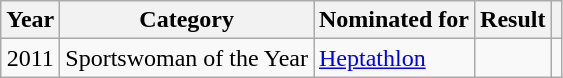<table class="wikitable plainrowheaders">
<tr>
<th scope="col">Year</th>
<th scope="col">Category</th>
<th scope="col">Nominated for</th>
<th scope="col">Result</th>
<th scope="col"></th>
</tr>
<tr>
<td align = "center">2011</td>
<td>Sportswoman of the Year</td>
<td><a href='#'>Heptathlon</a></td>
<td></td>
<td></td>
</tr>
</table>
